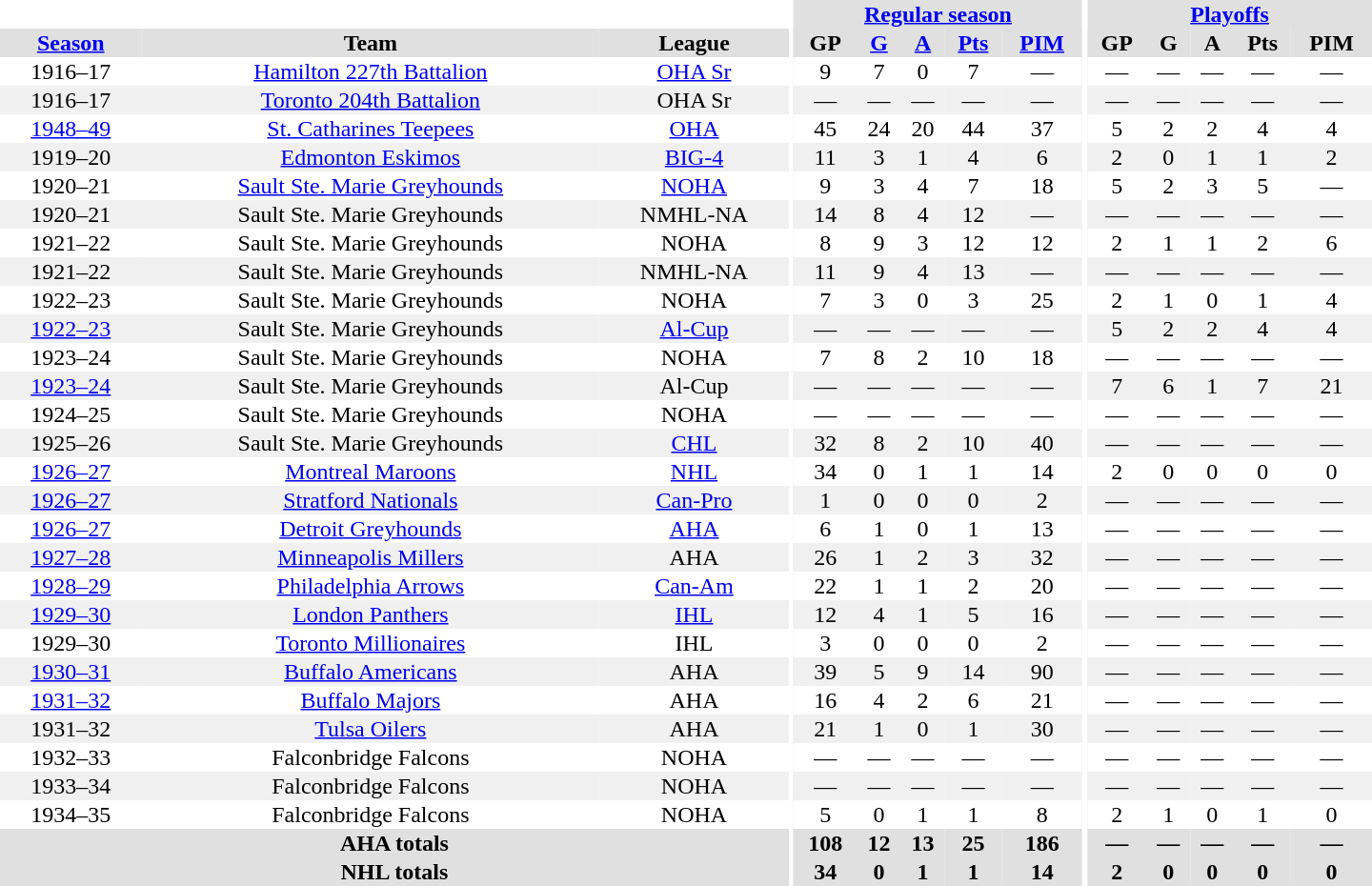<table border="0" cellpadding="1" cellspacing="0" style="text-align:center; width:60em">
<tr bgcolor="#e0e0e0">
<th colspan="3" bgcolor="#ffffff"></th>
<th rowspan="100" bgcolor="#ffffff"></th>
<th colspan="5"><a href='#'>Regular season</a></th>
<th rowspan="100" bgcolor="#ffffff"></th>
<th colspan="5"><a href='#'>Playoffs</a></th>
</tr>
<tr bgcolor="#e0e0e0">
<th><a href='#'>Season</a></th>
<th>Team</th>
<th>League</th>
<th>GP</th>
<th><a href='#'>G</a></th>
<th><a href='#'>A</a></th>
<th><a href='#'>Pts</a></th>
<th><a href='#'>PIM</a></th>
<th>GP</th>
<th>G</th>
<th>A</th>
<th>Pts</th>
<th>PIM</th>
</tr>
<tr>
<td>1916–17</td>
<td><a href='#'>Hamilton 227th Battalion</a></td>
<td><a href='#'>OHA Sr</a></td>
<td>9</td>
<td>7</td>
<td>0</td>
<td>7</td>
<td>—</td>
<td>—</td>
<td>—</td>
<td>—</td>
<td>—</td>
<td>—</td>
</tr>
<tr bgcolor="#f0f0f0">
<td>1916–17</td>
<td><a href='#'>Toronto 204th Battalion</a></td>
<td>OHA Sr</td>
<td>—</td>
<td>—</td>
<td>—</td>
<td>—</td>
<td>—</td>
<td>—</td>
<td>—</td>
<td>—</td>
<td>—</td>
<td>—</td>
</tr>
<tr>
<td><a href='#'>1948–49</a></td>
<td><a href='#'>St. Catharines Teepees</a></td>
<td><a href='#'>OHA</a></td>
<td>45</td>
<td>24</td>
<td>20</td>
<td>44</td>
<td>37</td>
<td>5</td>
<td>2</td>
<td>2</td>
<td>4</td>
<td>4</td>
</tr>
<tr bgcolor="#f0f0f0">
<td>1919–20</td>
<td><a href='#'>Edmonton Eskimos</a></td>
<td><a href='#'>BIG-4</a></td>
<td>11</td>
<td>3</td>
<td>1</td>
<td>4</td>
<td>6</td>
<td>2</td>
<td>0</td>
<td>1</td>
<td>1</td>
<td>2</td>
</tr>
<tr>
<td>1920–21</td>
<td><a href='#'>Sault Ste. Marie Greyhounds</a></td>
<td><a href='#'>NOHA</a></td>
<td>9</td>
<td>3</td>
<td>4</td>
<td>7</td>
<td>18</td>
<td>5</td>
<td>2</td>
<td>3</td>
<td>5</td>
<td>—</td>
</tr>
<tr bgcolor="#f0f0f0">
<td>1920–21</td>
<td>Sault Ste. Marie Greyhounds</td>
<td>NMHL-NA</td>
<td>14</td>
<td>8</td>
<td>4</td>
<td>12</td>
<td>—</td>
<td>—</td>
<td>—</td>
<td>—</td>
<td>—</td>
<td>—</td>
</tr>
<tr>
<td>1921–22</td>
<td>Sault Ste. Marie Greyhounds</td>
<td>NOHA</td>
<td>8</td>
<td>9</td>
<td>3</td>
<td>12</td>
<td>12</td>
<td>2</td>
<td>1</td>
<td>1</td>
<td>2</td>
<td>6</td>
</tr>
<tr bgcolor="#f0f0f0">
<td>1921–22</td>
<td>Sault Ste. Marie Greyhounds</td>
<td>NMHL-NA</td>
<td>11</td>
<td>9</td>
<td>4</td>
<td>13</td>
<td>—</td>
<td>—</td>
<td>—</td>
<td>—</td>
<td>—</td>
<td>—</td>
</tr>
<tr>
<td>1922–23</td>
<td>Sault Ste. Marie Greyhounds</td>
<td>NOHA</td>
<td>7</td>
<td>3</td>
<td>0</td>
<td>3</td>
<td>25</td>
<td>2</td>
<td>1</td>
<td>0</td>
<td>1</td>
<td>4</td>
</tr>
<tr bgcolor="#f0f0f0">
<td><a href='#'>1922–23</a></td>
<td>Sault Ste. Marie Greyhounds</td>
<td><a href='#'>Al-Cup</a></td>
<td>—</td>
<td>—</td>
<td>—</td>
<td>—</td>
<td>—</td>
<td>5</td>
<td>2</td>
<td>2</td>
<td>4</td>
<td>4</td>
</tr>
<tr>
<td>1923–24</td>
<td>Sault Ste. Marie Greyhounds</td>
<td>NOHA</td>
<td>7</td>
<td>8</td>
<td>2</td>
<td>10</td>
<td>18</td>
<td>—</td>
<td>—</td>
<td>—</td>
<td>—</td>
<td>—</td>
</tr>
<tr bgcolor="#f0f0f0">
<td><a href='#'>1923–24</a></td>
<td>Sault Ste. Marie Greyhounds</td>
<td>Al-Cup</td>
<td>—</td>
<td>—</td>
<td>—</td>
<td>—</td>
<td>—</td>
<td>7</td>
<td>6</td>
<td>1</td>
<td>7</td>
<td>21</td>
</tr>
<tr>
<td>1924–25</td>
<td>Sault Ste. Marie Greyhounds</td>
<td>NOHA</td>
<td>—</td>
<td>—</td>
<td>—</td>
<td>—</td>
<td>—</td>
<td>—</td>
<td>—</td>
<td>—</td>
<td>—</td>
<td>—</td>
</tr>
<tr bgcolor="#f0f0f0">
<td>1925–26</td>
<td>Sault Ste. Marie Greyhounds</td>
<td><a href='#'>CHL</a></td>
<td>32</td>
<td>8</td>
<td>2</td>
<td>10</td>
<td>40</td>
<td>—</td>
<td>—</td>
<td>—</td>
<td>—</td>
<td>—</td>
</tr>
<tr>
<td><a href='#'>1926–27</a></td>
<td><a href='#'>Montreal Maroons</a></td>
<td><a href='#'>NHL</a></td>
<td>34</td>
<td>0</td>
<td>1</td>
<td>1</td>
<td>14</td>
<td>2</td>
<td>0</td>
<td>0</td>
<td>0</td>
<td>0</td>
</tr>
<tr bgcolor="#f0f0f0">
<td><a href='#'>1926–27</a></td>
<td><a href='#'>Stratford Nationals</a></td>
<td><a href='#'>Can-Pro</a></td>
<td>1</td>
<td>0</td>
<td>0</td>
<td>0</td>
<td>2</td>
<td>—</td>
<td>—</td>
<td>—</td>
<td>—</td>
<td>—</td>
</tr>
<tr>
<td><a href='#'>1926–27</a></td>
<td><a href='#'>Detroit Greyhounds</a></td>
<td><a href='#'>AHA</a></td>
<td>6</td>
<td>1</td>
<td>0</td>
<td>1</td>
<td>13</td>
<td>—</td>
<td>—</td>
<td>—</td>
<td>—</td>
<td>—</td>
</tr>
<tr bgcolor="#f0f0f0">
<td><a href='#'>1927–28</a></td>
<td><a href='#'>Minneapolis Millers</a></td>
<td>AHA</td>
<td>26</td>
<td>1</td>
<td>2</td>
<td>3</td>
<td>32</td>
<td>—</td>
<td>—</td>
<td>—</td>
<td>—</td>
<td>—</td>
</tr>
<tr>
<td><a href='#'>1928–29</a></td>
<td><a href='#'>Philadelphia Arrows</a></td>
<td><a href='#'>Can-Am</a></td>
<td>22</td>
<td>1</td>
<td>1</td>
<td>2</td>
<td>20</td>
<td>—</td>
<td>—</td>
<td>—</td>
<td>—</td>
<td>—</td>
</tr>
<tr bgcolor="#f0f0f0">
<td><a href='#'>1929–30</a></td>
<td><a href='#'>London Panthers</a></td>
<td><a href='#'>IHL</a></td>
<td>12</td>
<td>4</td>
<td>1</td>
<td>5</td>
<td>16</td>
<td>—</td>
<td>—</td>
<td>—</td>
<td>—</td>
<td>—</td>
</tr>
<tr>
<td>1929–30</td>
<td><a href='#'>Toronto Millionaires</a></td>
<td>IHL</td>
<td>3</td>
<td>0</td>
<td>0</td>
<td>0</td>
<td>2</td>
<td>—</td>
<td>—</td>
<td>—</td>
<td>—</td>
<td>—</td>
</tr>
<tr bgcolor="#f0f0f0">
<td><a href='#'>1930–31</a></td>
<td><a href='#'>Buffalo Americans</a></td>
<td>AHA</td>
<td>39</td>
<td>5</td>
<td>9</td>
<td>14</td>
<td>90</td>
<td>—</td>
<td>—</td>
<td>—</td>
<td>—</td>
<td>—</td>
</tr>
<tr>
<td><a href='#'>1931–32</a></td>
<td><a href='#'>Buffalo Majors</a></td>
<td>AHA</td>
<td>16</td>
<td>4</td>
<td>2</td>
<td>6</td>
<td>21</td>
<td>—</td>
<td>—</td>
<td>—</td>
<td>—</td>
<td>—</td>
</tr>
<tr bgcolor="#f0f0f0">
<td>1931–32</td>
<td><a href='#'>Tulsa Oilers</a></td>
<td>AHA</td>
<td>21</td>
<td>1</td>
<td>0</td>
<td>1</td>
<td>30</td>
<td>—</td>
<td>—</td>
<td>—</td>
<td>—</td>
<td>—</td>
</tr>
<tr>
<td>1932–33</td>
<td>Falconbridge Falcons</td>
<td>NOHA</td>
<td>—</td>
<td>—</td>
<td>—</td>
<td>—</td>
<td>—</td>
<td>—</td>
<td>—</td>
<td>—</td>
<td>—</td>
<td>—</td>
</tr>
<tr bgcolor="#f0f0f0">
<td>1933–34</td>
<td>Falconbridge Falcons</td>
<td>NOHA</td>
<td>—</td>
<td>—</td>
<td>—</td>
<td>—</td>
<td>—</td>
<td>—</td>
<td>—</td>
<td>—</td>
<td>—</td>
<td>—</td>
</tr>
<tr>
<td>1934–35</td>
<td>Falconbridge Falcons</td>
<td>NOHA</td>
<td>5</td>
<td>0</td>
<td>1</td>
<td>1</td>
<td>8</td>
<td>2</td>
<td>1</td>
<td>0</td>
<td>1</td>
<td>0</td>
</tr>
<tr bgcolor="#e0e0e0">
<th colspan="3">AHA totals</th>
<th>108</th>
<th>12</th>
<th>13</th>
<th>25</th>
<th>186</th>
<th>—</th>
<th>—</th>
<th>—</th>
<th>—</th>
<th>—</th>
</tr>
<tr bgcolor="#e0e0e0">
<th colspan="3">NHL totals</th>
<th>34</th>
<th>0</th>
<th>1</th>
<th>1</th>
<th>14</th>
<th>2</th>
<th>0</th>
<th>0</th>
<th>0</th>
<th>0</th>
</tr>
</table>
